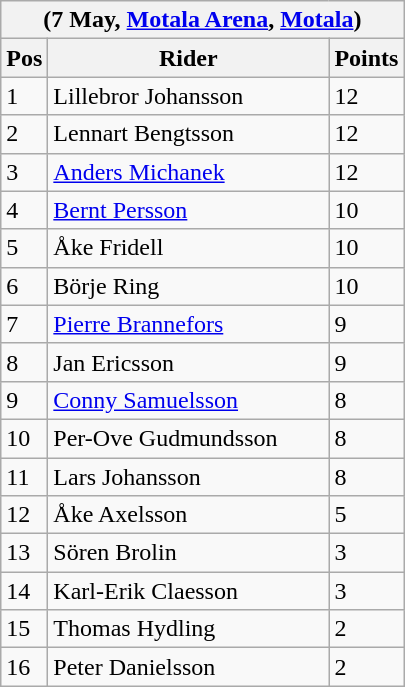<table class="wikitable">
<tr>
<th colspan="6">(7 May, <a href='#'>Motala Arena</a>, <a href='#'>Motala</a>)</th>
</tr>
<tr>
<th width=20>Pos</th>
<th width=180>Rider</th>
<th width=40>Points</th>
</tr>
<tr>
<td>1</td>
<td style="text-align:left;">Lillebror Johansson</td>
<td>12</td>
</tr>
<tr>
<td>2</td>
<td style="text-align:left;">Lennart Bengtsson</td>
<td>12</td>
</tr>
<tr>
<td>3</td>
<td style="text-align:left;"><a href='#'>Anders Michanek</a></td>
<td>12</td>
</tr>
<tr>
<td>4</td>
<td style="text-align:left;"><a href='#'>Bernt Persson</a></td>
<td>10</td>
</tr>
<tr>
<td>5</td>
<td style="text-align:left;">Åke Fridell</td>
<td>10</td>
</tr>
<tr>
<td>6</td>
<td style="text-align:left;">Börje Ring</td>
<td>10</td>
</tr>
<tr>
<td>7</td>
<td style="text-align:left;"><a href='#'>Pierre Brannefors</a></td>
<td>9</td>
</tr>
<tr>
<td>8</td>
<td style="text-align:left;">Jan Ericsson</td>
<td>9</td>
</tr>
<tr>
<td>9</td>
<td style="text-align:left;"><a href='#'>Conny Samuelsson</a></td>
<td>8</td>
</tr>
<tr>
<td>10</td>
<td style="text-align:left;">Per-Ove Gudmundsson</td>
<td>8</td>
</tr>
<tr>
<td>11</td>
<td style="text-align:left;">Lars Johansson</td>
<td>8</td>
</tr>
<tr>
<td>12</td>
<td style="text-align:left;">Åke Axelsson</td>
<td>5</td>
</tr>
<tr>
<td>13</td>
<td style="text-align:left;">Sören Brolin</td>
<td>3</td>
</tr>
<tr>
<td>14</td>
<td style="text-align:left;">Karl-Erik Claesson</td>
<td>3</td>
</tr>
<tr>
<td>15</td>
<td style="text-align:left;">Thomas Hydling</td>
<td>2</td>
</tr>
<tr>
<td>16</td>
<td style="text-align:left;">Peter Danielsson</td>
<td>2</td>
</tr>
</table>
